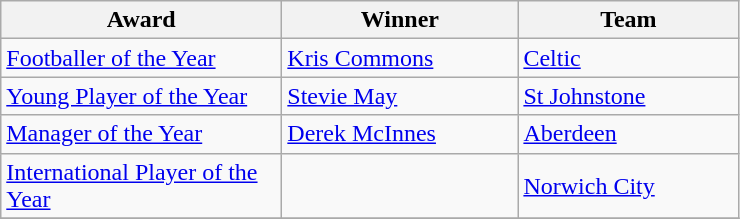<table class="wikitable">
<tr>
<th width=180>Award</th>
<th width=150>Winner</th>
<th width=140>Team</th>
</tr>
<tr>
<td><a href='#'>Footballer of the Year</a></td>
<td><a href='#'>Kris Commons</a></td>
<td><a href='#'>Celtic</a></td>
</tr>
<tr>
<td><a href='#'>Young Player of the Year</a></td>
<td><a href='#'>Stevie May</a></td>
<td><a href='#'>St Johnstone</a></td>
</tr>
<tr>
<td><a href='#'>Manager of the Year</a></td>
<td><a href='#'>Derek McInnes</a></td>
<td><a href='#'>Aberdeen</a></td>
</tr>
<tr>
<td><a href='#'>International Player of the Year</a></td>
<td></td>
<td><a href='#'>Norwich City</a></td>
</tr>
<tr>
</tr>
</table>
